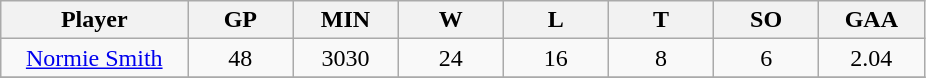<table class="wikitable sortable">
<tr>
<th bgcolor="#DDDDFF" width="16%">Player</th>
<th bgcolor="#DDDDFF" width="9%">GP</th>
<th bgcolor="#DDDDFF" width="9%">MIN</th>
<th bgcolor="#DDDDFF" width="9%">W</th>
<th bgcolor="#DDDDFF" width="9%">L</th>
<th bgcolor="#DDDDFF" width="9%">T</th>
<th bgcolor="#DDDDFF" width="9%">SO</th>
<th bgcolor="#DDDDFF" width="9%">GAA</th>
</tr>
<tr align="center">
<td><a href='#'>Normie Smith</a></td>
<td>48</td>
<td>3030</td>
<td>24</td>
<td>16</td>
<td>8</td>
<td>6</td>
<td>2.04</td>
</tr>
<tr align="center">
</tr>
</table>
